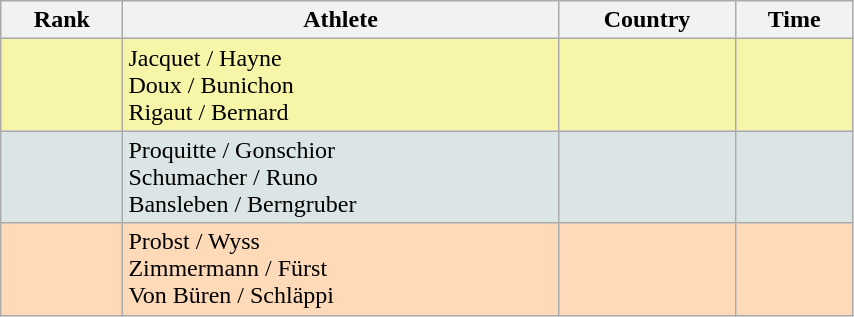<table class="wikitable" width=45% style="font-size:100%; text-align:left;">
<tr>
<th>Rank</th>
<th>Athlete</th>
<th>Country</th>
<th>Time</th>
</tr>
<tr bgcolor="#F7F6A8" >
<td align=center></td>
<td>Jacquet / Hayne<br> Doux / Bunichon<br>Rigaut / Bernard</td>
<td></td>
<td align="right"></td>
</tr>
<tr bgcolor="#DCE5E5">
<td align=center></td>
<td>Proquitte / Gonschior<br>Schumacher / Runo<br>Bansleben / Berngruber</td>
<td></td>
<td align="right"></td>
</tr>
<tr bgcolor="#FFDAB9">
<td align=center></td>
<td>Probst / Wyss<br>Zimmermann / Fürst<br>Von Büren / Schläppi</td>
<td></td>
<td align="right"></td>
</tr>
</table>
